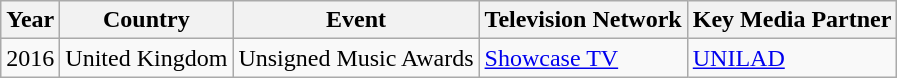<table class="wikitable">
<tr>
<th>Year</th>
<th>Country</th>
<th>Event</th>
<th>Television Network</th>
<th>Key Media Partner</th>
</tr>
<tr>
<td>2016</td>
<td>United Kingdom</td>
<td>Unsigned Music Awards</td>
<td><a href='#'>Showcase TV</a></td>
<td><a href='#'>UNILAD</a></td>
</tr>
</table>
